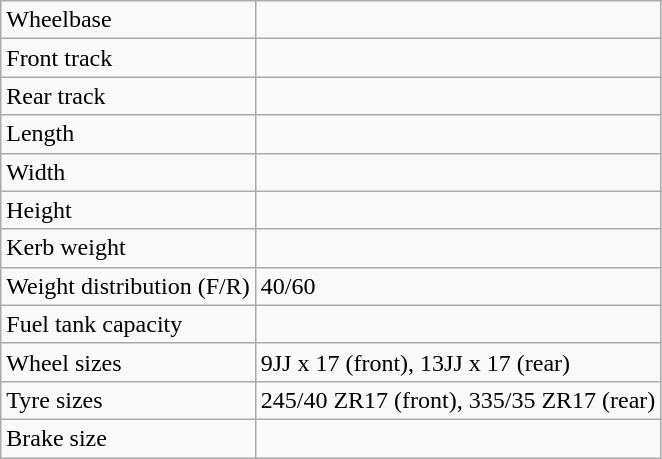<table class="wikitable">
<tr>
<td>Wheelbase</td>
<td></td>
</tr>
<tr>
<td>Front track</td>
<td></td>
</tr>
<tr>
<td>Rear track</td>
<td></td>
</tr>
<tr>
<td>Length</td>
<td></td>
</tr>
<tr>
<td>Width</td>
<td></td>
</tr>
<tr>
<td>Height</td>
<td></td>
</tr>
<tr>
<td>Kerb weight</td>
<td></td>
</tr>
<tr>
<td>Weight distribution (F/R)</td>
<td>40/60</td>
</tr>
<tr>
<td>Fuel tank capacity</td>
<td></td>
</tr>
<tr>
<td>Wheel sizes</td>
<td>9JJ x 17 (front), 13JJ x 17 (rear)</td>
</tr>
<tr>
<td>Tyre sizes</td>
<td>245/40 ZR17 (front), 335/35 ZR17 (rear)</td>
</tr>
<tr>
<td>Brake size</td>
<td></td>
</tr>
</table>
